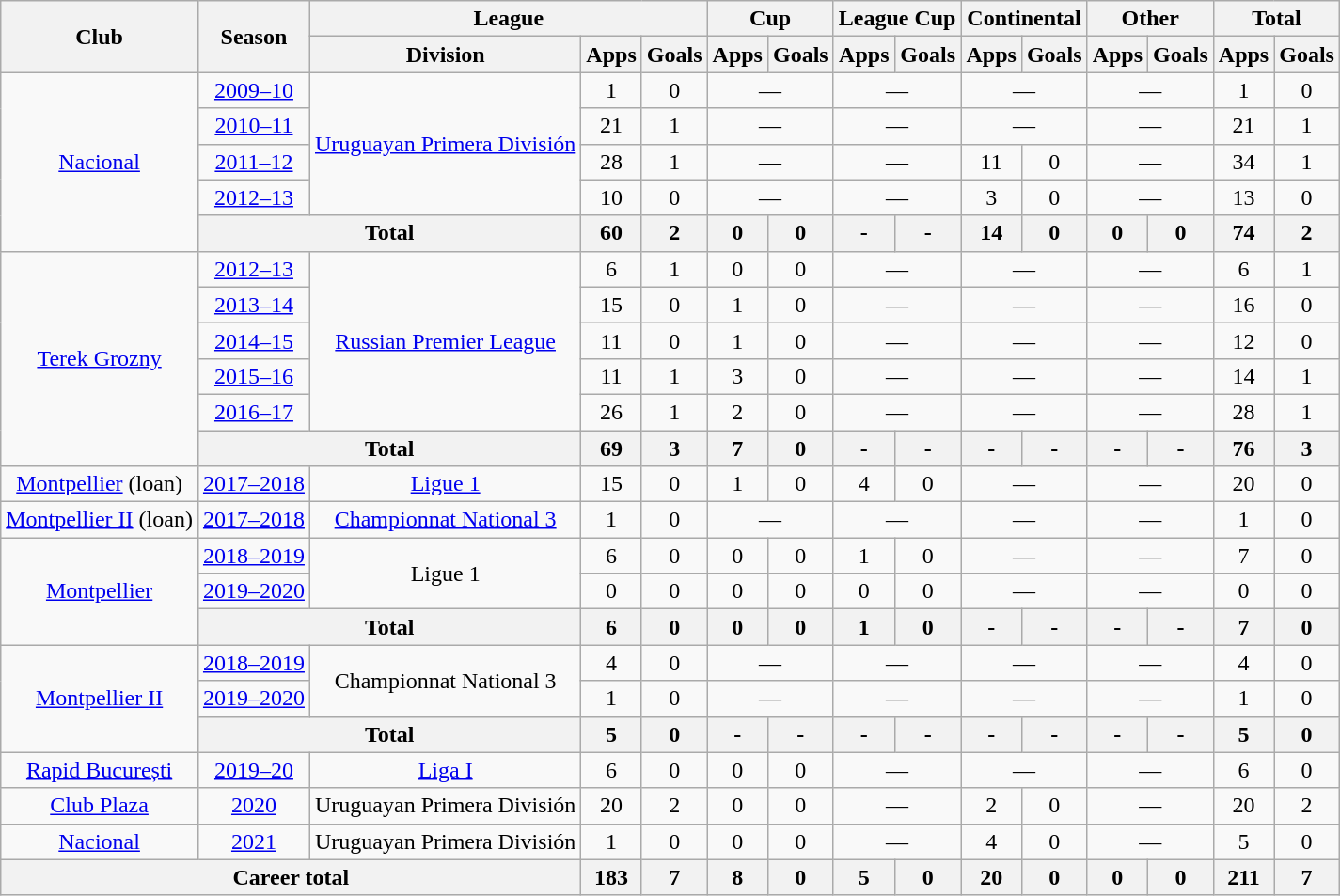<table class="wikitable" style="text-align: center">
<tr>
<th rowspan="2">Club</th>
<th rowspan="2">Season</th>
<th colspan="3">League</th>
<th colspan="2">Cup</th>
<th colspan="2">League Cup</th>
<th colspan="2">Continental</th>
<th colspan="2">Other</th>
<th colspan="2">Total</th>
</tr>
<tr>
<th>Division</th>
<th>Apps</th>
<th>Goals</th>
<th>Apps</th>
<th>Goals</th>
<th>Apps</th>
<th>Goals</th>
<th>Apps</th>
<th>Goals</th>
<th>Apps</th>
<th>Goals</th>
<th>Apps</th>
<th>Goals</th>
</tr>
<tr>
<td rowspan="5"><a href='#'>Nacional</a></td>
<td><a href='#'>2009–10</a></td>
<td rowspan="4"><a href='#'>Uruguayan Primera División</a></td>
<td>1</td>
<td>0</td>
<td colspan="2">—</td>
<td colspan="2">—</td>
<td colspan="2">—</td>
<td colspan="2">—</td>
<td>1</td>
<td>0</td>
</tr>
<tr>
<td><a href='#'>2010–11</a></td>
<td>21</td>
<td>1</td>
<td colspan="2">—</td>
<td colspan="2">—</td>
<td colspan="2">—</td>
<td colspan="2">—</td>
<td>21</td>
<td>1</td>
</tr>
<tr>
<td><a href='#'>2011–12</a></td>
<td>28</td>
<td>1</td>
<td colspan="2">—</td>
<td colspan="2">—</td>
<td>11</td>
<td>0</td>
<td colspan="2">—</td>
<td>34</td>
<td>1</td>
</tr>
<tr>
<td><a href='#'>2012–13</a></td>
<td>10</td>
<td>0</td>
<td colspan="2">—</td>
<td colspan="2">—</td>
<td>3</td>
<td>0</td>
<td colspan="2">—</td>
<td>13</td>
<td>0</td>
</tr>
<tr>
<th colspan="2">Total</th>
<th>60</th>
<th>2</th>
<th>0</th>
<th>0</th>
<th>-</th>
<th>-</th>
<th>14</th>
<th>0</th>
<th>0</th>
<th>0</th>
<th>74</th>
<th>2</th>
</tr>
<tr>
<td rowspan="6"><a href='#'>Terek Grozny</a></td>
<td><a href='#'>2012–13</a></td>
<td rowspan="5"><a href='#'>Russian Premier League</a></td>
<td>6</td>
<td>1</td>
<td>0</td>
<td>0</td>
<td colspan="2">—</td>
<td colspan="2">—</td>
<td colspan="2">—</td>
<td>6</td>
<td>1</td>
</tr>
<tr>
<td><a href='#'>2013–14</a></td>
<td>15</td>
<td>0</td>
<td>1</td>
<td>0</td>
<td colspan="2">—</td>
<td colspan="2">—</td>
<td colspan="2">—</td>
<td>16</td>
<td>0</td>
</tr>
<tr>
<td><a href='#'>2014–15</a></td>
<td>11</td>
<td>0</td>
<td>1</td>
<td>0</td>
<td colspan="2">—</td>
<td colspan="2">—</td>
<td colspan="2">—</td>
<td>12</td>
<td>0</td>
</tr>
<tr>
<td><a href='#'>2015–16</a></td>
<td>11</td>
<td>1</td>
<td>3</td>
<td>0</td>
<td colspan="2">—</td>
<td colspan="2">—</td>
<td colspan="2">—</td>
<td>14</td>
<td>1</td>
</tr>
<tr>
<td><a href='#'>2016–17</a></td>
<td>26</td>
<td>1</td>
<td>2</td>
<td>0</td>
<td colspan="2">—</td>
<td colspan="2">—</td>
<td colspan="2">—</td>
<td>28</td>
<td>1</td>
</tr>
<tr>
<th colspan="2">Total</th>
<th>69</th>
<th>3</th>
<th>7</th>
<th>0</th>
<th>-</th>
<th>-</th>
<th>-</th>
<th>-</th>
<th>-</th>
<th>-</th>
<th>76</th>
<th>3</th>
</tr>
<tr>
<td><a href='#'>Montpellier</a> (loan)</td>
<td><a href='#'>2017–2018</a></td>
<td><a href='#'>Ligue 1</a></td>
<td>15</td>
<td>0</td>
<td>1</td>
<td>0</td>
<td>4</td>
<td>0</td>
<td colspan="2">—</td>
<td colspan="2">—</td>
<td>20</td>
<td>0</td>
</tr>
<tr>
<td><a href='#'>Montpellier II</a> (loan)</td>
<td><a href='#'>2017–2018</a></td>
<td><a href='#'>Championnat National 3</a></td>
<td>1</td>
<td>0</td>
<td colspan="2">—</td>
<td colspan="2">—</td>
<td colspan="2">—</td>
<td colspan="2">—</td>
<td>1</td>
<td>0</td>
</tr>
<tr>
<td rowspan="3"><a href='#'>Montpellier</a></td>
<td><a href='#'>2018–2019</a></td>
<td rowspan="2">Ligue 1</td>
<td>6</td>
<td>0</td>
<td>0</td>
<td>0</td>
<td>1</td>
<td>0</td>
<td colspan="2">—</td>
<td colspan="2">—</td>
<td>7</td>
<td>0</td>
</tr>
<tr>
<td><a href='#'>2019–2020</a></td>
<td>0</td>
<td>0</td>
<td>0</td>
<td>0</td>
<td>0</td>
<td>0</td>
<td colspan="2">—</td>
<td colspan="2">—</td>
<td>0</td>
<td>0</td>
</tr>
<tr>
<th colspan="2">Total</th>
<th>6</th>
<th>0</th>
<th>0</th>
<th>0</th>
<th>1</th>
<th>0</th>
<th>-</th>
<th>-</th>
<th>-</th>
<th>-</th>
<th>7</th>
<th>0</th>
</tr>
<tr>
<td rowspan="3"><a href='#'>Montpellier II</a></td>
<td><a href='#'>2018–2019</a></td>
<td rowspan="2">Championnat National 3</td>
<td>4</td>
<td>0</td>
<td colspan="2">—</td>
<td colspan="2">—</td>
<td colspan="2">—</td>
<td colspan="2">—</td>
<td>4</td>
<td>0</td>
</tr>
<tr>
<td><a href='#'>2019–2020</a></td>
<td>1</td>
<td>0</td>
<td colspan="2">—</td>
<td colspan="2">—</td>
<td colspan="2">—</td>
<td colspan="2">—</td>
<td>1</td>
<td>0</td>
</tr>
<tr>
<th colspan="2">Total</th>
<th>5</th>
<th>0</th>
<th>-</th>
<th>-</th>
<th>-</th>
<th>-</th>
<th>-</th>
<th>-</th>
<th>-</th>
<th>-</th>
<th>5</th>
<th>0</th>
</tr>
<tr>
<td><a href='#'>Rapid București</a></td>
<td><a href='#'>2019–20</a></td>
<td><a href='#'>Liga I</a></td>
<td>6</td>
<td>0</td>
<td>0</td>
<td>0</td>
<td colspan="2">—</td>
<td colspan="2">—</td>
<td colspan="2">—</td>
<td>6</td>
<td>0</td>
</tr>
<tr>
<td><a href='#'>Club Plaza</a></td>
<td><a href='#'>2020</a></td>
<td>Uruguayan Primera División</td>
<td>20</td>
<td>2</td>
<td>0</td>
<td>0</td>
<td colspan="2">—</td>
<td>2</td>
<td>0</td>
<td colspan="2">—</td>
<td>20</td>
<td>2</td>
</tr>
<tr>
<td><a href='#'>Nacional</a></td>
<td><a href='#'>2021</a></td>
<td>Uruguayan Primera División</td>
<td>1</td>
<td>0</td>
<td>0</td>
<td>0</td>
<td colspan="2">—</td>
<td>4</td>
<td>0</td>
<td colspan="2">—</td>
<td>5</td>
<td>0</td>
</tr>
<tr>
<th colspan="3">Career total</th>
<th>183</th>
<th>7</th>
<th>8</th>
<th>0</th>
<th>5</th>
<th>0</th>
<th>20</th>
<th>0</th>
<th>0</th>
<th>0</th>
<th>211</th>
<th>7</th>
</tr>
</table>
